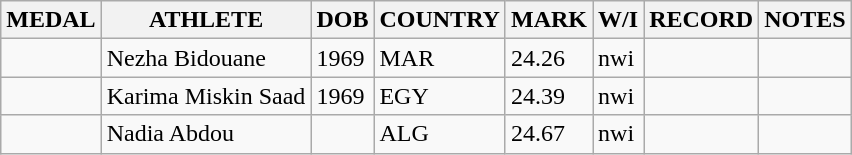<table class="wikitable">
<tr>
<th>MEDAL</th>
<th>ATHLETE</th>
<th>DOB</th>
<th>COUNTRY</th>
<th>MARK</th>
<th>W/I</th>
<th>RECORD</th>
<th>NOTES</th>
</tr>
<tr>
<td></td>
<td>Nezha Bidouane</td>
<td>1969</td>
<td>MAR</td>
<td>24.26</td>
<td>nwi</td>
<td></td>
<td></td>
</tr>
<tr>
<td></td>
<td>Karima Miskin Saad</td>
<td>1969</td>
<td>EGY</td>
<td>24.39</td>
<td>nwi</td>
<td></td>
<td></td>
</tr>
<tr>
<td></td>
<td>Nadia Abdou</td>
<td></td>
<td>ALG</td>
<td>24.67</td>
<td>nwi</td>
<td></td>
<td></td>
</tr>
</table>
